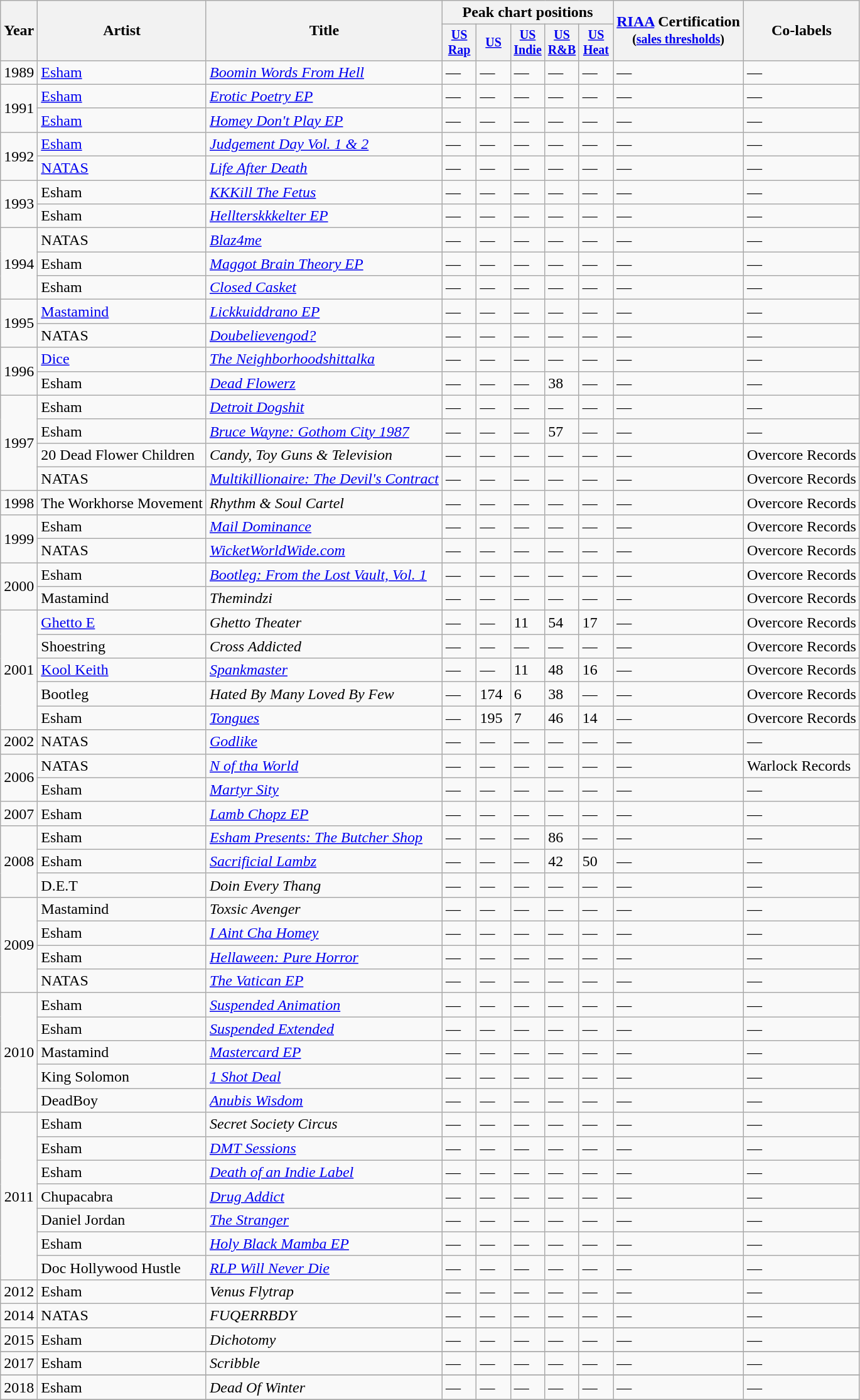<table class="wikitable" border="1">
<tr>
<th rowspan="2">Year</th>
<th rowspan="2">Artist</th>
<th rowspan="2">Title</th>
<th colspan="5">Peak chart positions</th>
<th rowspan="2"><a href='#'>RIAA</a> Certification<br><small>(<a href='#'>sales thresholds</a>)</small></th>
<th rowspan="2">Co-labels</th>
</tr>
<tr style="font-size:smaller;">
<th width="30"><a href='#'>US Rap</a></th>
<th width="30"><a href='#'>US</a></th>
<th width="30"><a href='#'>US Indie</a></th>
<th width="30"><a href='#'>US R&B</a></th>
<th width="30"><a href='#'>US Heat</a></th>
</tr>
<tr>
<td align="center" rowspan="1">1989</td>
<td><a href='#'>Esham</a></td>
<td><em><a href='#'>Boomin Words From Hell</a></em></td>
<td>—</td>
<td>—</td>
<td>—</td>
<td>—</td>
<td>—</td>
<td>—</td>
<td>—</td>
</tr>
<tr>
<td align="center" rowspan="2">1991</td>
<td><a href='#'>Esham</a></td>
<td><em><a href='#'>Erotic Poetry EP</a></em></td>
<td>—</td>
<td>—</td>
<td>—</td>
<td>—</td>
<td>—</td>
<td>—</td>
<td>—</td>
</tr>
<tr>
<td><a href='#'>Esham</a></td>
<td><em><a href='#'>Homey Don't Play EP</a></em></td>
<td>—</td>
<td>—</td>
<td>—</td>
<td>—</td>
<td>—</td>
<td>—</td>
<td>—</td>
</tr>
<tr>
<td align="center" rowspan="2">1992</td>
<td><a href='#'>Esham</a></td>
<td><em><a href='#'>Judgement Day Vol. 1 & 2</a></em></td>
<td>—</td>
<td>—</td>
<td>—</td>
<td>—</td>
<td>—</td>
<td>—</td>
<td>—</td>
</tr>
<tr>
<td><a href='#'>NATAS</a></td>
<td><em><a href='#'>Life After Death</a></em></td>
<td>—</td>
<td>—</td>
<td>—</td>
<td>—</td>
<td>—</td>
<td>—</td>
<td>—</td>
</tr>
<tr>
<td align="center" rowspan="2">1993</td>
<td>Esham</td>
<td><em><a href='#'>KKKill The Fetus</a></em></td>
<td>—</td>
<td>—</td>
<td>—</td>
<td>—</td>
<td>—</td>
<td>—</td>
<td>—</td>
</tr>
<tr>
<td>Esham</td>
<td><em><a href='#'>Hellterskkkelter EP</a></em></td>
<td>—</td>
<td>—</td>
<td>—</td>
<td>—</td>
<td>—</td>
<td>—</td>
<td>—</td>
</tr>
<tr>
<td align="center" rowspan="3">1994</td>
<td>NATAS</td>
<td><em><a href='#'>Blaz4me</a></em></td>
<td>—</td>
<td>—</td>
<td>—</td>
<td>—</td>
<td>—</td>
<td>—</td>
<td>—</td>
</tr>
<tr>
<td>Esham</td>
<td><em><a href='#'>Maggot Brain Theory EP</a></em></td>
<td>—</td>
<td>—</td>
<td>—</td>
<td>—</td>
<td>—</td>
<td>—</td>
<td>—</td>
</tr>
<tr>
<td>Esham</td>
<td><em><a href='#'>Closed Casket</a></em></td>
<td>—</td>
<td>—</td>
<td>—</td>
<td>—</td>
<td>—</td>
<td>—</td>
<td>—</td>
</tr>
<tr>
<td align="center" rowspan="2">1995</td>
<td><a href='#'>Mastamind</a></td>
<td><em><a href='#'>Lickkuiddrano EP</a></em></td>
<td>—</td>
<td>—</td>
<td>—</td>
<td>—</td>
<td>—</td>
<td>—</td>
<td>—</td>
</tr>
<tr>
<td>NATAS</td>
<td><em><a href='#'>Doubelievengod?</a></em></td>
<td>—</td>
<td>—</td>
<td>—</td>
<td>—</td>
<td>—</td>
<td>—</td>
<td>—</td>
</tr>
<tr>
<td align="center" rowspan="2">1996</td>
<td><a href='#'>Dice</a></td>
<td><em><a href='#'>The Neighborhoodshittalka</a></em></td>
<td>—</td>
<td>—</td>
<td>—</td>
<td>—</td>
<td>—</td>
<td>—</td>
<td>—</td>
</tr>
<tr>
<td>Esham</td>
<td><em><a href='#'>Dead Flowerz</a></em></td>
<td>—</td>
<td>—</td>
<td>—</td>
<td>38</td>
<td>—</td>
<td>—</td>
<td>—</td>
</tr>
<tr>
<td align="center" rowspan="4">1997</td>
<td>Esham</td>
<td><em><a href='#'>Detroit Dogshit</a></em></td>
<td>—</td>
<td>—</td>
<td>—</td>
<td>—</td>
<td>—</td>
<td>—</td>
<td>—</td>
</tr>
<tr>
<td>Esham</td>
<td><em><a href='#'>Bruce Wayne: Gothom City 1987</a></em></td>
<td>—</td>
<td>—</td>
<td>—</td>
<td>57</td>
<td>—</td>
<td>—</td>
<td>—</td>
</tr>
<tr>
<td>20 Dead Flower Children</td>
<td><em>Candy, Toy Guns & Television</em></td>
<td>—</td>
<td>—</td>
<td>—</td>
<td>—</td>
<td>—</td>
<td>—</td>
<td>Overcore Records</td>
</tr>
<tr>
<td>NATAS</td>
<td><em><a href='#'>Multikillionaire: The Devil's Contract</a></em></td>
<td>—</td>
<td>—</td>
<td>—</td>
<td>—</td>
<td>—</td>
<td>—</td>
<td>Overcore Records</td>
</tr>
<tr>
<td align="center" rowspan="1">1998</td>
<td>The Workhorse Movement</td>
<td><em>Rhythm & Soul Cartel</em></td>
<td>—</td>
<td>—</td>
<td>—</td>
<td>—</td>
<td>—</td>
<td>—</td>
<td>Overcore Records</td>
</tr>
<tr>
<td align="center" rowspan="2">1999</td>
<td>Esham</td>
<td><em><a href='#'>Mail Dominance</a></em></td>
<td>—</td>
<td>—</td>
<td>—</td>
<td>—</td>
<td>—</td>
<td>—</td>
<td>Overcore Records</td>
</tr>
<tr>
<td>NATAS</td>
<td><em><a href='#'>WicketWorldWide.com</a></em></td>
<td>—</td>
<td>—</td>
<td>—</td>
<td>—</td>
<td>—</td>
<td>—</td>
<td>Overcore Records</td>
</tr>
<tr>
<td align="center" rowspan="2">2000</td>
<td>Esham</td>
<td><em><a href='#'>Bootleg: From the Lost Vault, Vol. 1</a></em></td>
<td>—</td>
<td>—</td>
<td>—</td>
<td>—</td>
<td>—</td>
<td>—</td>
<td>Overcore Records</td>
</tr>
<tr>
<td>Mastamind</td>
<td><em>Themindzi</em></td>
<td>—</td>
<td>—</td>
<td>—</td>
<td>—</td>
<td>—</td>
<td>—</td>
<td>Overcore Records</td>
</tr>
<tr>
<td align="center" rowspan="5">2001</td>
<td><a href='#'>Ghetto E</a></td>
<td><em>Ghetto Theater</em></td>
<td>—</td>
<td>—</td>
<td>11</td>
<td>54</td>
<td>17</td>
<td>—</td>
<td>Overcore Records</td>
</tr>
<tr>
<td>Shoestring</td>
<td><em>Cross Addicted</em></td>
<td>—</td>
<td>—</td>
<td>—</td>
<td>—</td>
<td>—</td>
<td>—</td>
<td>Overcore Records</td>
</tr>
<tr>
<td><a href='#'>Kool Keith</a></td>
<td><em><a href='#'>Spankmaster</a></em></td>
<td>—</td>
<td>—</td>
<td>11</td>
<td>48</td>
<td>16</td>
<td>—</td>
<td>Overcore Records</td>
</tr>
<tr>
<td>Bootleg</td>
<td><em>Hated By Many Loved By Few</em></td>
<td>—</td>
<td>174</td>
<td>6</td>
<td>38</td>
<td>—</td>
<td>—</td>
<td>Overcore Records</td>
</tr>
<tr>
<td>Esham</td>
<td><em><a href='#'>Tongues</a></em></td>
<td>—</td>
<td>195</td>
<td>7</td>
<td>46</td>
<td>14</td>
<td>—</td>
<td>Overcore Records</td>
</tr>
<tr>
<td align="center" rowspan="1">2002</td>
<td>NATAS</td>
<td><em><a href='#'>Godlike</a></em></td>
<td>—</td>
<td>—</td>
<td>—</td>
<td>—</td>
<td>—</td>
<td>—</td>
<td>—</td>
</tr>
<tr>
<td align="center" rowspan="2">2006</td>
<td>NATAS</td>
<td><em><a href='#'>N of tha World</a></em></td>
<td>—</td>
<td>—</td>
<td>—</td>
<td>—</td>
<td>—</td>
<td>—</td>
<td>Warlock Records</td>
</tr>
<tr>
<td>Esham</td>
<td><em><a href='#'>Martyr Sity</a></em></td>
<td>—</td>
<td>—</td>
<td>—</td>
<td>—</td>
<td>—</td>
<td>—</td>
<td>—</td>
</tr>
<tr>
<td align="center" rowspan="1">2007</td>
<td>Esham</td>
<td><em><a href='#'>Lamb Chopz EP</a></em></td>
<td>—</td>
<td>—</td>
<td>—</td>
<td>—</td>
<td>—</td>
<td>—</td>
<td>—</td>
</tr>
<tr>
<td align="center" rowspan="3">2008</td>
<td>Esham</td>
<td><em><a href='#'>Esham Presents: The Butcher Shop</a></em></td>
<td>—</td>
<td>—</td>
<td>—</td>
<td>86</td>
<td>—</td>
<td>—</td>
<td>—</td>
</tr>
<tr>
<td>Esham</td>
<td><em><a href='#'>Sacrificial Lambz</a></em></td>
<td>—</td>
<td>—</td>
<td>—</td>
<td>42</td>
<td>50</td>
<td>—</td>
<td>—</td>
</tr>
<tr>
<td>D.E.T</td>
<td><em>Doin Every Thang</em></td>
<td>—</td>
<td>—</td>
<td>—</td>
<td>—</td>
<td>—</td>
<td>—</td>
<td>—</td>
</tr>
<tr>
<td align="center" rowspan="4">2009</td>
<td>Mastamind</td>
<td><em>Toxsic Avenger</em></td>
<td>—</td>
<td>—</td>
<td>—</td>
<td>—</td>
<td>—</td>
<td>—</td>
<td>—</td>
</tr>
<tr>
<td>Esham</td>
<td><em><a href='#'>I Aint Cha Homey</a></em></td>
<td>—</td>
<td>—</td>
<td>—</td>
<td>—</td>
<td>—</td>
<td>—</td>
<td>—</td>
</tr>
<tr>
<td>Esham</td>
<td><em><a href='#'>Hellaween: Pure Horror</a></em></td>
<td>—</td>
<td>—</td>
<td>—</td>
<td>—</td>
<td>—</td>
<td>—</td>
<td>—</td>
</tr>
<tr>
<td>NATAS</td>
<td><em><a href='#'>The Vatican EP</a></em></td>
<td>—</td>
<td>—</td>
<td>—</td>
<td>—</td>
<td>—</td>
<td>—</td>
<td>—</td>
</tr>
<tr>
<td align="center" rowspan="5">2010</td>
<td>Esham</td>
<td><em><a href='#'>Suspended Animation</a></em></td>
<td>—</td>
<td>—</td>
<td>—</td>
<td>—</td>
<td>—</td>
<td>—</td>
<td>—</td>
</tr>
<tr>
<td>Esham</td>
<td><em><a href='#'>Suspended Extended</a></em></td>
<td>—</td>
<td>—</td>
<td>—</td>
<td>—</td>
<td>—</td>
<td>—</td>
<td>—</td>
</tr>
<tr>
<td>Mastamind</td>
<td><em><a href='#'>Mastercard EP</a></em></td>
<td>—</td>
<td>—</td>
<td>—</td>
<td>—</td>
<td>—</td>
<td>—</td>
<td>—</td>
</tr>
<tr>
<td>King Solomon</td>
<td><em><a href='#'>1 Shot Deal</a></em></td>
<td>—</td>
<td>—</td>
<td>—</td>
<td>—</td>
<td>—</td>
<td>—</td>
<td>—</td>
</tr>
<tr>
<td>DeadBoy</td>
<td><em><a href='#'>Anubis Wisdom</a></em></td>
<td>—</td>
<td>—</td>
<td>—</td>
<td>—</td>
<td>—</td>
<td>—</td>
<td>—</td>
</tr>
<tr>
<td align="center" rowspan="7">2011</td>
<td>Esham</td>
<td><em>Secret Society Circus</em></td>
<td>—</td>
<td>—</td>
<td>—</td>
<td>—</td>
<td>—</td>
<td>—</td>
<td>—</td>
</tr>
<tr>
<td>Esham</td>
<td><em><a href='#'>DMT Sessions</a></em></td>
<td>—</td>
<td>—</td>
<td>—</td>
<td>—</td>
<td>—</td>
<td>—</td>
<td>—</td>
</tr>
<tr>
<td>Esham</td>
<td><em><a href='#'>Death of an Indie Label</a></em></td>
<td>—</td>
<td>—</td>
<td>—</td>
<td>—</td>
<td>—</td>
<td>—</td>
<td>—</td>
</tr>
<tr>
<td>Chupacabra</td>
<td><em><a href='#'>Drug Addict</a></em></td>
<td>—</td>
<td>—</td>
<td>—</td>
<td>—</td>
<td>—</td>
<td>—</td>
<td>—</td>
</tr>
<tr>
<td>Daniel Jordan</td>
<td><em><a href='#'>The Stranger</a></em></td>
<td>—</td>
<td>—</td>
<td>—</td>
<td>—</td>
<td>—</td>
<td>—</td>
<td>—</td>
</tr>
<tr>
<td>Esham</td>
<td><em><a href='#'>Holy Black Mamba EP</a></em></td>
<td>—</td>
<td>—</td>
<td>—</td>
<td>—</td>
<td>—</td>
<td>—</td>
<td>—</td>
</tr>
<tr>
<td>Doc Hollywood Hustle</td>
<td><em><a href='#'>RLP Will Never Die</a></em></td>
<td>—</td>
<td>—</td>
<td>—</td>
<td>—</td>
<td>—</td>
<td>—</td>
<td>—</td>
</tr>
<tr>
<td align="center" rowspan="1">2012</td>
<td>Esham</td>
<td><em>Venus Flytrap</em></td>
<td>—</td>
<td>—</td>
<td>—</td>
<td>—</td>
<td>—</td>
<td>—</td>
<td>—</td>
</tr>
<tr>
<td align="center" rowspan="1">2014</td>
<td>NATAS</td>
<td><em>FUQERRBDY</em></td>
<td>—</td>
<td>—</td>
<td>—</td>
<td>—</td>
<td>—</td>
<td>—</td>
<td>—</td>
</tr>
<tr>
</tr>
<tr>
<td align="center" rowspan="1">2015</td>
<td>Esham</td>
<td><em>Dichotomy</em></td>
<td>—</td>
<td>—</td>
<td>—</td>
<td>—</td>
<td>—</td>
<td>—</td>
<td>—</td>
</tr>
<tr>
</tr>
<tr>
<td align="center" rowspan="1">2017</td>
<td>Esham</td>
<td><em>Scribble</em></td>
<td>—</td>
<td>—</td>
<td>—</td>
<td>—</td>
<td>—</td>
<td>—</td>
<td>—</td>
</tr>
<tr>
</tr>
<tr>
<td align="center" rowspan="1">2018</td>
<td>Esham</td>
<td><em>Dead Of Winter</em></td>
<td>—</td>
<td>—</td>
<td>—</td>
<td>—</td>
<td>—</td>
<td>—</td>
<td>—</td>
</tr>
<tr>
</tr>
</table>
